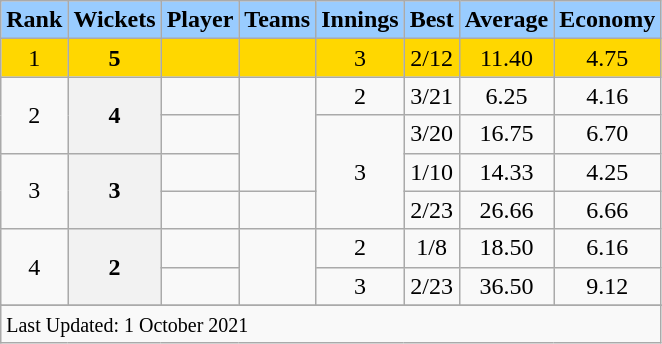<table class="wikitable plainrowheaders sortable">
<tr>
<th scope=col style="background:#9cf;">Rank</th>
<th scope=col style="background:#9cf;">Wickets</th>
<th scope=col style="background:#9cf;">Player</th>
<th scope=col style="background:#9cf;">Teams</th>
<th scope=col style="background:#9cf;">Innings</th>
<th scope=col style="background:#9cf;">Best</th>
<th scope=col style="background:#9cf;">Average</th>
<th scope=col style="background:#9cf;">Economy</th>
</tr>
<tr>
<td style="text-align:center; background:gold;">1</td>
<th scope="row"  style="text-align:center; background:gold;"><strong>5</strong></th>
<td style="background:gold;"></td>
<td style="text-align:center; background:gold;"></td>
<td style="text-align:center; background:gold;">3</td>
<td style="text-align:center; background:gold;">2/12</td>
<td style="text-align:center; background:gold;">11.40</td>
<td style="text-align:center; background:gold;">4.75</td>
</tr>
<tr>
<td align=center rowspan=2>2</td>
<th scope=row style=text-align:center; rowspan=2><strong>4</strong></th>
<td></td>
<td align=center rowspan=3></td>
<td align=center>2</td>
<td align=center>3/21</td>
<td align=center>6.25</td>
<td align=center>4.16</td>
</tr>
<tr>
<td></td>
<td align=center rowspan=3>3</td>
<td align=center>3/20</td>
<td align=center>16.75</td>
<td align=center>6.70</td>
</tr>
<tr>
<td align=center rowspan=2>3</td>
<th scope=row style=text-align:center; rowspan=2><strong>3</strong></th>
<td></td>
<td align=center>1/10</td>
<td align=center>14.33</td>
<td align=center>4.25</td>
</tr>
<tr>
<td></td>
<td align=center></td>
<td align=center>2/23</td>
<td align=center>26.66</td>
<td align=center>6.66</td>
</tr>
<tr>
<td align=center rowspan=2>4</td>
<th scope=row style=text-align:center; rowspan=2><strong>2</strong></th>
<td></td>
<td align=center rowspan=2></td>
<td align=center>2</td>
<td align=center>1/8</td>
<td align=center>18.50</td>
<td align=center>6.16</td>
</tr>
<tr>
<td></td>
<td align=center>3</td>
<td align=center>2/23</td>
<td align=center>36.50</td>
<td align=center>9.12</td>
</tr>
<tr>
</tr>
<tr class=sortbottom>
<td colspan=9><small>Last Updated: 1 October 2021</small></td>
</tr>
</table>
